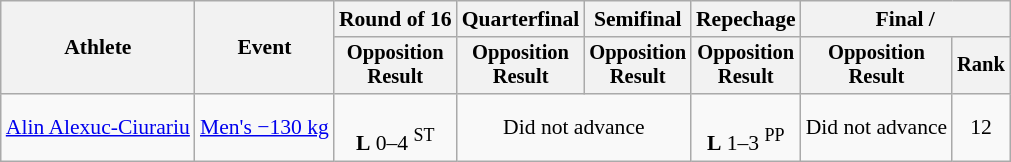<table class="wikitable" style="font-size:90%">
<tr>
<th rowspan=2>Athlete</th>
<th rowspan=2>Event</th>
<th>Round of 16</th>
<th>Quarterfinal</th>
<th>Semifinal</th>
<th>Repechage</th>
<th colspan=2>Final / </th>
</tr>
<tr style="font-size: 95%">
<th>Opposition<br>Result</th>
<th>Opposition<br>Result</th>
<th>Opposition<br>Result</th>
<th>Opposition<br>Result</th>
<th>Opposition<br>Result</th>
<th>Rank</th>
</tr>
<tr align=center>
<td align=left><a href='#'>Alin Alexuc-Ciurariu</a></td>
<td align=left><a href='#'>Men's −130 kg</a></td>
<td><br><strong>L</strong> 0–4 <sup>ST</sup></td>
<td colspan=2>Did not advance</td>
<td><br><strong>L</strong> 1–3 <sup>PP</sup></td>
<td>Did not advance</td>
<td>12</td>
</tr>
</table>
